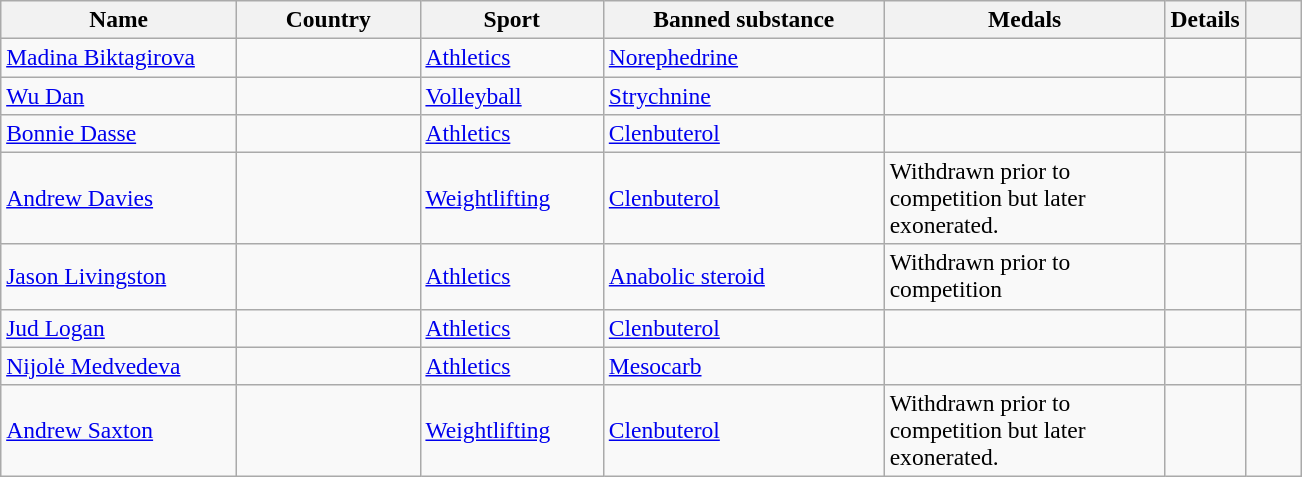<table class="wikitable sortable" style="font-size:98%;">
<tr>
<th style="width:150px;">Name</th>
<th style="width:115px;">Country</th>
<th style="width:115px;">Sport</th>
<th style="width:180px;">Banned substance</th>
<th style="width:180px;">Medals</th>
<th>Details</th>
<th style="width:30px;" class="unsortable"></th>
</tr>
<tr>
<td><a href='#'>Madina Biktagirova</a></td>
<td></td>
<td><a href='#'>Athletics</a></td>
<td><a href='#'>Norephedrine</a></td>
<td></td>
<td></td>
<td></td>
</tr>
<tr>
<td><a href='#'>Wu Dan</a></td>
<td></td>
<td><a href='#'>Volleyball</a></td>
<td><a href='#'>Strychnine</a></td>
<td></td>
<td></td>
<td></td>
</tr>
<tr>
<td><a href='#'>Bonnie Dasse</a></td>
<td></td>
<td><a href='#'>Athletics</a></td>
<td><a href='#'>Clenbuterol</a></td>
<td></td>
<td></td>
<td></td>
</tr>
<tr>
<td><a href='#'>Andrew Davies</a></td>
<td></td>
<td><a href='#'>Weightlifting</a></td>
<td><a href='#'>Clenbuterol</a></td>
<td>Withdrawn prior to competition but later exonerated.</td>
<td></td>
<td></td>
</tr>
<tr>
<td><a href='#'>Jason Livingston</a></td>
<td></td>
<td><a href='#'>Athletics</a></td>
<td><a href='#'>Anabolic steroid</a></td>
<td>Withdrawn prior to competition</td>
<td></td>
<td></td>
</tr>
<tr>
<td><a href='#'>Jud Logan</a></td>
<td></td>
<td><a href='#'>Athletics</a></td>
<td><a href='#'>Clenbuterol</a></td>
<td></td>
<td></td>
<td></td>
</tr>
<tr>
<td><a href='#'>Nijolė Medvedeva</a></td>
<td></td>
<td><a href='#'>Athletics</a></td>
<td><a href='#'>Mesocarb</a></td>
<td></td>
<td></td>
<td></td>
</tr>
<tr>
<td><a href='#'>Andrew Saxton</a></td>
<td></td>
<td><a href='#'>Weightlifting</a></td>
<td><a href='#'>Clenbuterol</a></td>
<td>Withdrawn prior to competition but later exonerated.</td>
<td></td>
<td></td>
</tr>
</table>
